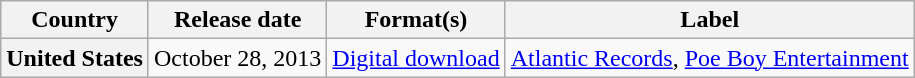<table class="wikitable plainrowheaders">
<tr>
<th scope="col">Country</th>
<th scope="col">Release date</th>
<th scope="col">Format(s)</th>
<th scope="col">Label</th>
</tr>
<tr>
<th scope="row">United States</th>
<td>October 28, 2013</td>
<td><a href='#'>Digital download</a></td>
<td><a href='#'>Atlantic Records</a>, <a href='#'>Poe Boy Entertainment</a></td>
</tr>
</table>
